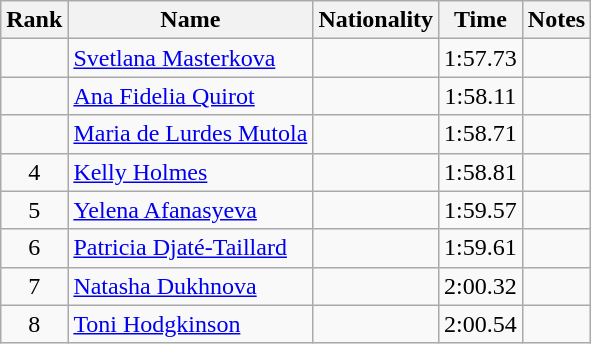<table class="wikitable sortable" style="text-align:center">
<tr>
<th>Rank</th>
<th>Name</th>
<th>Nationality</th>
<th>Time</th>
<th>Notes</th>
</tr>
<tr>
<td></td>
<td align=left><a href='#'>Svetlana Masterkova</a></td>
<td align=left></td>
<td>1:57.73</td>
<td></td>
</tr>
<tr>
<td></td>
<td align=left><a href='#'>Ana Fidelia Quirot</a></td>
<td align=left></td>
<td>1:58.11</td>
<td></td>
</tr>
<tr>
<td></td>
<td align=left><a href='#'>Maria de Lurdes Mutola</a></td>
<td align=left></td>
<td>1:58.71</td>
<td></td>
</tr>
<tr>
<td>4</td>
<td align=left><a href='#'>Kelly Holmes</a></td>
<td align=left></td>
<td>1:58.81</td>
<td></td>
</tr>
<tr>
<td>5</td>
<td align=left><a href='#'>Yelena Afanasyeva</a></td>
<td align=left></td>
<td>1:59.57</td>
<td></td>
</tr>
<tr>
<td>6</td>
<td align=left><a href='#'>Patricia Djaté-Taillard</a></td>
<td align=left></td>
<td>1:59.61</td>
<td></td>
</tr>
<tr>
<td>7</td>
<td align=left><a href='#'>Natasha Dukhnova</a></td>
<td align=left></td>
<td>2:00.32</td>
<td></td>
</tr>
<tr>
<td>8</td>
<td align=left><a href='#'>Toni Hodgkinson</a></td>
<td align=left></td>
<td>2:00.54</td>
<td></td>
</tr>
</table>
